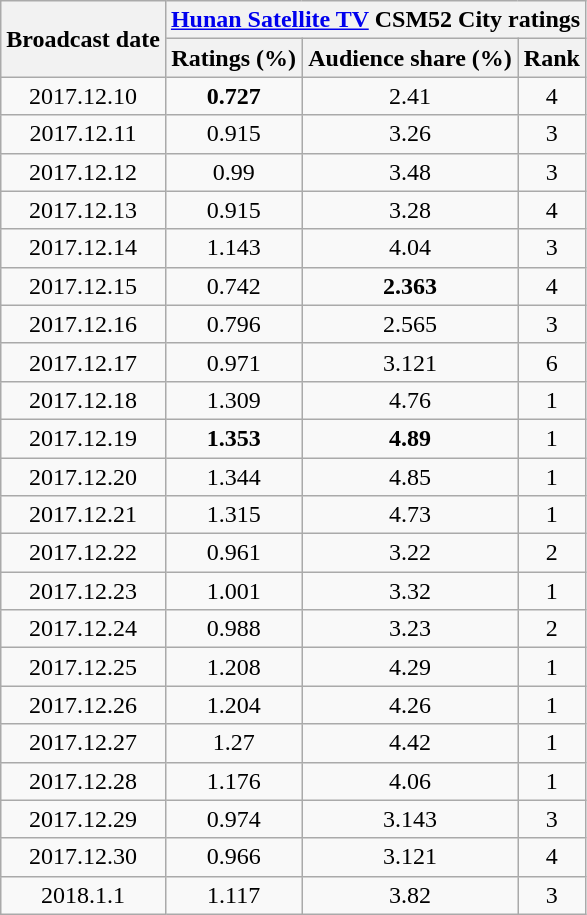<table class="wikitable sortable mw-collapsed jquery-tablesorter" style="text-align:center">
<tr>
<th rowspan="2">Broadcast date</th>
<th colspan="3" rowspan="1"><a href='#'>Hunan Satellite TV</a> CSM52 City ratings</th>
</tr>
<tr>
<th>Ratings (%)</th>
<th>Audience share (%)</th>
<th>Rank</th>
</tr>
<tr>
<td>2017.12.10</td>
<td><strong><span>0.727</span></strong></td>
<td>2.41</td>
<td>4</td>
</tr>
<tr>
<td>2017.12.11</td>
<td>0.915</td>
<td>3.26</td>
<td>3</td>
</tr>
<tr>
<td>2017.12.12</td>
<td>0.99</td>
<td>3.48</td>
<td>3</td>
</tr>
<tr>
<td>2017.12.13</td>
<td>0.915</td>
<td>3.28</td>
<td>4</td>
</tr>
<tr>
<td>2017.12.14</td>
<td>1.143</td>
<td>4.04</td>
<td>3</td>
</tr>
<tr>
<td>2017.12.15</td>
<td>0.742</td>
<td><strong><span>2.363</span></strong></td>
<td>4</td>
</tr>
<tr>
<td>2017.12.16</td>
<td>0.796</td>
<td>2.565</td>
<td>3</td>
</tr>
<tr>
<td>2017.12.17</td>
<td>0.971</td>
<td>3.121</td>
<td>6</td>
</tr>
<tr>
<td>2017.12.18</td>
<td>1.309</td>
<td>4.76</td>
<td>1</td>
</tr>
<tr>
<td>2017.12.19</td>
<td><strong><span>1.353</span></strong></td>
<td><strong><span>4.89</span></strong></td>
<td>1</td>
</tr>
<tr>
<td>2017.12.20</td>
<td>1.344</td>
<td>4.85</td>
<td>1</td>
</tr>
<tr>
<td>2017.12.21</td>
<td>1.315</td>
<td>4.73</td>
<td>1</td>
</tr>
<tr>
<td>2017.12.22</td>
<td>0.961</td>
<td>3.22</td>
<td>2</td>
</tr>
<tr>
<td>2017.12.23</td>
<td>1.001</td>
<td>3.32</td>
<td>1</td>
</tr>
<tr>
<td>2017.12.24</td>
<td>0.988</td>
<td>3.23</td>
<td>2</td>
</tr>
<tr>
<td>2017.12.25</td>
<td>1.208</td>
<td>4.29</td>
<td>1</td>
</tr>
<tr>
<td>2017.12.26</td>
<td>1.204</td>
<td>4.26</td>
<td>1</td>
</tr>
<tr>
<td>2017.12.27</td>
<td>1.27</td>
<td>4.42</td>
<td>1</td>
</tr>
<tr>
<td>2017.12.28</td>
<td>1.176</td>
<td>4.06</td>
<td>1</td>
</tr>
<tr>
<td>2017.12.29</td>
<td>0.974</td>
<td>3.143</td>
<td>3</td>
</tr>
<tr>
<td>2017.12.30</td>
<td>0.966</td>
<td>3.121</td>
<td>4</td>
</tr>
<tr>
<td>2018.1.1</td>
<td>1.117</td>
<td>3.82</td>
<td>3</td>
</tr>
</table>
